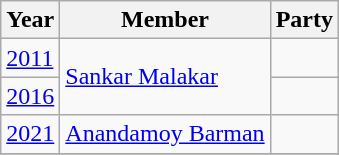<table class="wikitable sortable">
<tr>
<th>Year</th>
<th>Member</th>
<th colspan="2">Party</th>
</tr>
<tr>
<td><a href='#'>2011</a></td>
<td rowspan="2"><a href='#'>Sankar Malakar</a></td>
<td></td>
</tr>
<tr>
<td><a href='#'>2016</a></td>
</tr>
<tr>
<td><a href='#'>2021</a></td>
<td><a href='#'>Anandamoy Barman</a></td>
<td></td>
</tr>
<tr>
</tr>
</table>
